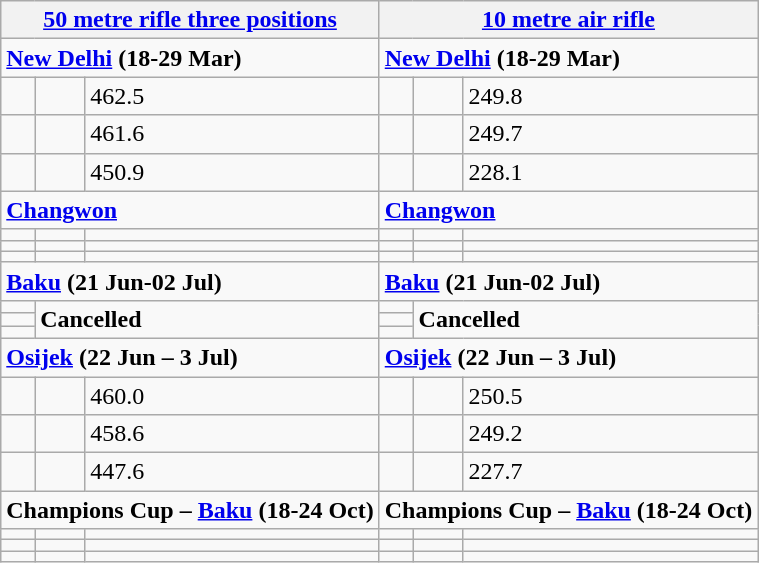<table class="wikitable">
<tr>
<th colspan="3"><a href='#'>50 metre rifle three positions</a></th>
<th colspan="3"><a href='#'>10 metre air rifle</a></th>
</tr>
<tr>
<td colspan="3"><strong><a href='#'>New Delhi</a>  (18-29 Mar)</strong></td>
<td colspan="3"><strong><a href='#'>New Delhi</a>  (18-29 Mar)</strong></td>
</tr>
<tr>
<td></td>
<td></td>
<td>462.5</td>
<td></td>
<td></td>
<td>249.8</td>
</tr>
<tr>
<td></td>
<td></td>
<td>461.6</td>
<td></td>
<td></td>
<td>249.7</td>
</tr>
<tr>
<td></td>
<td></td>
<td>450.9</td>
<td></td>
<td></td>
<td>228.1</td>
</tr>
<tr>
<td colspan="3"><strong><a href='#'>Changwon</a></strong> <strong></strong></td>
<td colspan="3"><strong><a href='#'>Changwon</a></strong> <strong></strong></td>
</tr>
<tr>
<td></td>
<td></td>
<td></td>
<td></td>
<td></td>
<td></td>
</tr>
<tr>
<td></td>
<td></td>
<td></td>
<td></td>
<td></td>
<td></td>
</tr>
<tr>
<td></td>
<td></td>
<td></td>
<td></td>
<td></td>
<td></td>
</tr>
<tr>
<td colspan="3"><strong><a href='#'>Baku</a>  (21 Jun-02 Jul)</strong></td>
<td colspan="3"><strong><a href='#'>Baku</a>  (21 Jun-02 Jul)</strong></td>
</tr>
<tr>
<td></td>
<td colspan="2" rowspan="3"><strong>Cancelled</strong></td>
<td></td>
<td colspan="2" rowspan="3"><strong>Cancelled</strong></td>
</tr>
<tr>
<td></td>
<td></td>
</tr>
<tr>
<td></td>
<td></td>
</tr>
<tr>
<td colspan="3"><strong><a href='#'>Osijek</a>  (22 Jun – 3 Jul) </strong></td>
<td colspan="3"><strong><a href='#'>Osijek</a>  (22 Jun – 3 Jul) </strong></td>
</tr>
<tr>
<td></td>
<td></td>
<td>460.0</td>
<td></td>
<td></td>
<td>250.5</td>
</tr>
<tr>
<td></td>
<td></td>
<td>458.6</td>
<td></td>
<td></td>
<td>249.2</td>
</tr>
<tr>
<td></td>
<td></td>
<td>447.6</td>
<td></td>
<td></td>
<td>227.7</td>
</tr>
<tr>
<td colspan="3"><strong>Champions Cup – <a href='#'>Baku</a>  (18-24 Oct)</strong></td>
<td colspan="3"><strong>Champions Cup – <a href='#'>Baku</a>  (18-24 Oct)</strong></td>
</tr>
<tr>
<td></td>
<td></td>
<td></td>
<td></td>
<td></td>
<td></td>
</tr>
<tr>
<td></td>
<td></td>
<td></td>
<td></td>
<td></td>
<td></td>
</tr>
<tr>
<td></td>
<td></td>
<td></td>
<td></td>
<td></td>
<td></td>
</tr>
</table>
